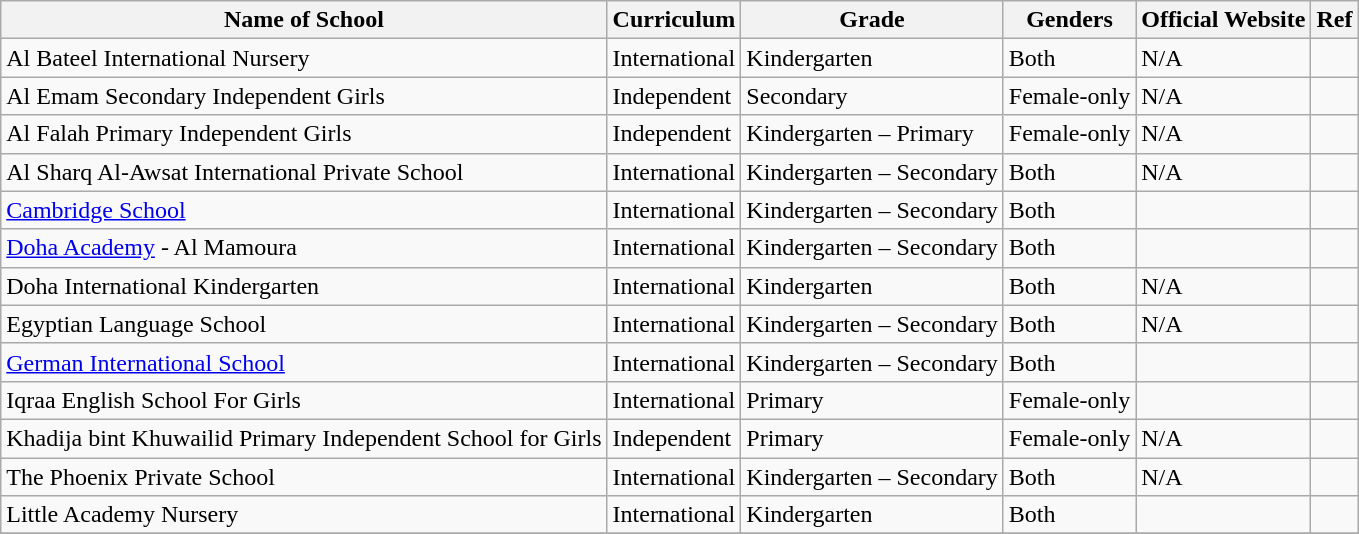<table class="wikitable">
<tr>
<th>Name of School</th>
<th>Curriculum</th>
<th>Grade</th>
<th>Genders</th>
<th>Official Website</th>
<th>Ref</th>
</tr>
<tr>
<td>Al Bateel International Nursery</td>
<td>International</td>
<td>Kindergarten</td>
<td>Both</td>
<td>N/A</td>
<td></td>
</tr>
<tr>
<td>Al Emam Secondary Independent Girls</td>
<td>Independent</td>
<td>Secondary</td>
<td>Female-only</td>
<td>N/A</td>
<td></td>
</tr>
<tr>
<td>Al Falah Primary Independent Girls</td>
<td>Independent</td>
<td>Kindergarten – Primary</td>
<td>Female-only</td>
<td>N/A</td>
<td></td>
</tr>
<tr>
<td>Al Sharq Al-Awsat International Private School</td>
<td>International</td>
<td>Kindergarten – Secondary</td>
<td>Both</td>
<td>N/A</td>
<td></td>
</tr>
<tr>
<td><a href='#'>Cambridge School</a></td>
<td>International</td>
<td>Kindergarten – Secondary</td>
<td>Both</td>
<td></td>
<td></td>
</tr>
<tr>
<td><a href='#'>Doha Academy</a> - Al Mamoura</td>
<td>International</td>
<td>Kindergarten – Secondary</td>
<td>Both</td>
<td></td>
<td></td>
</tr>
<tr>
<td>Doha International Kindergarten</td>
<td>International</td>
<td>Kindergarten</td>
<td>Both</td>
<td>N/A</td>
<td></td>
</tr>
<tr>
<td>Egyptian Language School</td>
<td>International</td>
<td>Kindergarten – Secondary</td>
<td>Both</td>
<td>N/A</td>
<td></td>
</tr>
<tr>
<td><a href='#'>German International School</a></td>
<td>International</td>
<td>Kindergarten – Secondary</td>
<td>Both</td>
<td></td>
<td></td>
</tr>
<tr>
<td>Iqraa English School For Girls</td>
<td>International</td>
<td>Primary</td>
<td>Female-only</td>
<td></td>
<td></td>
</tr>
<tr>
<td>Khadija bint Khuwailid Primary Independent School for Girls</td>
<td>Independent</td>
<td>Primary</td>
<td>Female-only</td>
<td>N/A</td>
<td></td>
</tr>
<tr>
<td>The Phoenix Private School</td>
<td>International</td>
<td>Kindergarten – Secondary</td>
<td>Both</td>
<td>N/A</td>
<td></td>
</tr>
<tr>
<td>Little Academy Nursery</td>
<td>International</td>
<td>Kindergarten</td>
<td>Both</td>
<td></td>
<td></td>
</tr>
<tr>
</tr>
</table>
